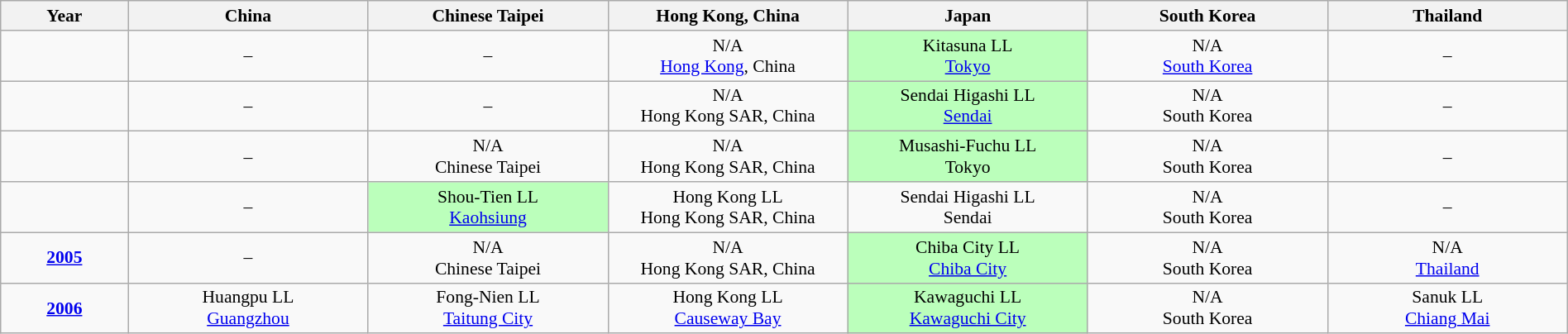<table class="wikitable" width="100%" style="font-size: 90%; text-align: center;">
<tr>
<th width="50">Year</th>
<th width="100" align="center"> China</th>
<th width="100" align="center"> Chinese Taipei</th>
<th width="100" align="center"> Hong Kong, China</th>
<th width="100" align="center"> Japan</th>
<th width="100" align="center"> South Korea</th>
<th width="100" align="center"> Thailand</th>
</tr>
<tr>
<td><strong></strong></td>
<td>–</td>
<td>–</td>
<td>N/A<br><a href='#'>Hong Kong</a>, China</td>
<td style="background:#bfb;">Kitasuna LL<br><a href='#'>Tokyo</a></td>
<td>N/A<br><a href='#'>South Korea</a></td>
<td>–</td>
</tr>
<tr>
<td><strong></strong></td>
<td>–</td>
<td>–</td>
<td>N/A<br>Hong Kong SAR, China</td>
<td style="background:#bfb;">Sendai Higashi LL<br><a href='#'>Sendai</a></td>
<td>N/A<br>South Korea</td>
<td>–</td>
</tr>
<tr>
<td><strong></strong></td>
<td>–</td>
<td>N/A<br>Chinese Taipei</td>
<td>N/A<br>Hong Kong SAR, China</td>
<td style="background:#bfb;">Musashi-Fuchu LL<br>Tokyo</td>
<td>N/A<br>South Korea</td>
<td>–</td>
</tr>
<tr>
<td><strong></strong></td>
<td>–</td>
<td style="background:#bfb;">Shou-Tien LL<br><a href='#'>Kaohsiung</a></td>
<td>Hong Kong LL<br>Hong Kong SAR, China</td>
<td>Sendai Higashi LL<br>Sendai</td>
<td>N/A<br>South Korea</td>
<td>–</td>
</tr>
<tr>
<td><strong><a href='#'>2005</a></strong></td>
<td>–</td>
<td>N/A<br>Chinese Taipei</td>
<td>N/A<br>Hong Kong SAR, China</td>
<td style="background:#bfb;">Chiba City LL<br><a href='#'>Chiba City</a></td>
<td>N/A<br>South Korea</td>
<td>N/A<br><a href='#'>Thailand</a></td>
</tr>
<tr>
<td><strong><a href='#'>2006</a></strong></td>
<td>Huangpu LL<br><a href='#'>Guangzhou</a></td>
<td>Fong-Nien LL<br><a href='#'>Taitung City</a></td>
<td>Hong Kong LL<br><a href='#'>Causeway Bay</a></td>
<td style="background:#bfb;">Kawaguchi LL<br><a href='#'>Kawaguchi City</a></td>
<td>N/A<br>South Korea</td>
<td>Sanuk LL<br><a href='#'>Chiang Mai</a></td>
</tr>
</table>
